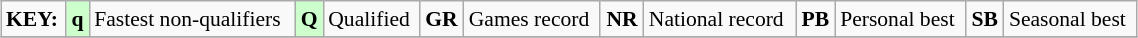<table class="wikitable" style="margin:0.5em auto; font-size:90%;position:relative;" width=60%>
<tr>
<td><strong>KEY:</strong></td>
<td bgcolor=ccffcc align=center><strong>q</strong></td>
<td>Fastest non-qualifiers</td>
<td bgcolor=ccffcc align=center><strong>Q</strong></td>
<td>Qualified</td>
<td align=center><strong>GR</strong></td>
<td>Games record</td>
<td align=center><strong>NR</strong></td>
<td>National record</td>
<td align=center><strong>PB</strong></td>
<td>Personal best</td>
<td align=center><strong>SB</strong></td>
<td>Seasonal best</td>
</tr>
<tr>
</tr>
</table>
